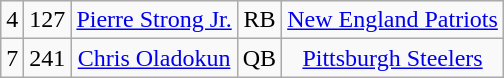<table class="wikitable" style="text-align:center">
<tr>
<td>4</td>
<td>127</td>
<td><a href='#'>Pierre Strong Jr.</a></td>
<td>RB</td>
<td><a href='#'>New England Patriots</a></td>
</tr>
<tr>
<td>7</td>
<td>241</td>
<td><a href='#'>Chris Oladokun</a></td>
<td>QB</td>
<td><a href='#'>Pittsburgh Steelers</a></td>
</tr>
</table>
